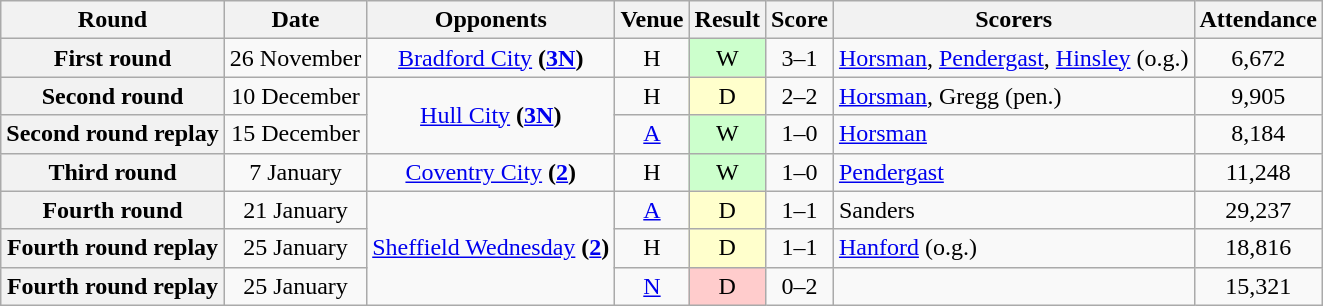<table class="wikitable" style="text-align:center">
<tr>
<th>Round</th>
<th>Date</th>
<th>Opponents</th>
<th>Venue</th>
<th>Result</th>
<th>Score</th>
<th>Scorers</th>
<th>Attendance</th>
</tr>
<tr>
<th>First round</th>
<td>26 November</td>
<td><a href='#'>Bradford City</a> <strong>(<a href='#'>3N</a>)</strong></td>
<td>H</td>
<td style="background-color:#CCFFCC">W</td>
<td>3–1</td>
<td align="left"><a href='#'>Horsman</a>, <a href='#'>Pendergast</a>, <a href='#'>Hinsley</a> (o.g.)</td>
<td>6,672</td>
</tr>
<tr>
<th>Second round</th>
<td>10 December</td>
<td rowspan=2><a href='#'>Hull City</a> <strong>(<a href='#'>3N</a>)</strong></td>
<td>H</td>
<td style="background-color:#FFFFCC">D</td>
<td>2–2</td>
<td align="left"><a href='#'>Horsman</a>, Gregg (pen.)</td>
<td>9,905</td>
</tr>
<tr>
<th>Second round replay</th>
<td>15 December</td>
<td><a href='#'>A</a></td>
<td style="background-color:#CCFFCC">W</td>
<td>1–0</td>
<td align="left"><a href='#'>Horsman</a></td>
<td>8,184</td>
</tr>
<tr>
<th>Third round</th>
<td>7 January</td>
<td><a href='#'>Coventry City</a> <strong>(<a href='#'>2</a>)</strong></td>
<td>H</td>
<td style="background-color:#CCFFCC">W</td>
<td>1–0</td>
<td align="left"><a href='#'>Pendergast</a></td>
<td>11,248</td>
</tr>
<tr>
<th>Fourth round</th>
<td>21 January</td>
<td rowspan=3><a href='#'>Sheffield Wednesday</a> <strong>(<a href='#'>2</a>)</strong></td>
<td><a href='#'>A</a></td>
<td style="background-color:#FFFFCC">D</td>
<td>1–1</td>
<td align="left">Sanders</td>
<td>29,237</td>
</tr>
<tr>
<th>Fourth round replay</th>
<td>25 January</td>
<td>H</td>
<td style="background-color:#FFFFCC">D</td>
<td>1–1</td>
<td align="left"><a href='#'>Hanford</a> (o.g.)</td>
<td>18,816</td>
</tr>
<tr>
<th>Fourth round replay</th>
<td>25 January</td>
<td><a href='#'>N</a></td>
<td style="background-color:#FFCCCC">D</td>
<td>0–2</td>
<td align="left"></td>
<td>15,321</td>
</tr>
</table>
